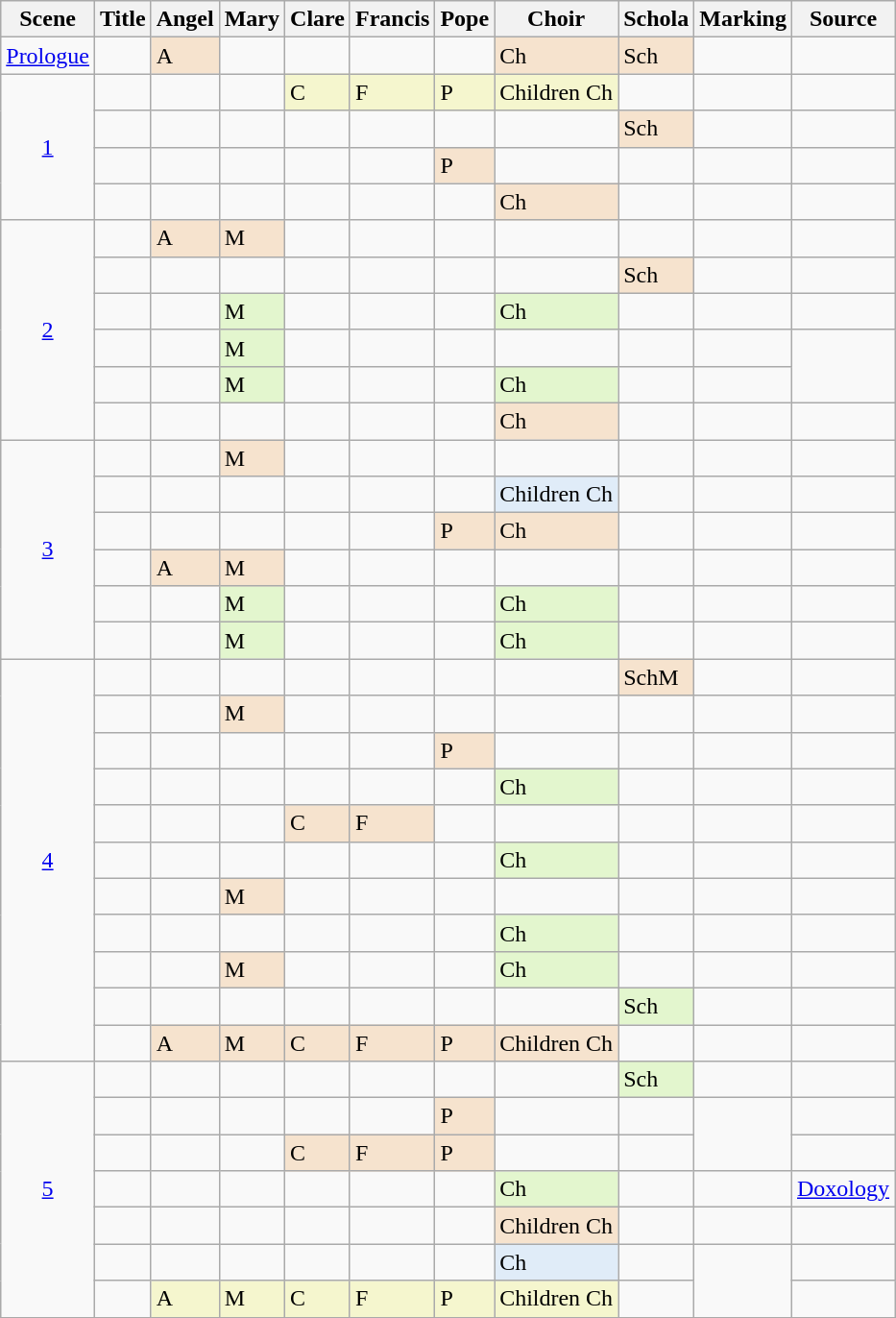<table class="wikitable">
<tr>
<th scope="col">Scene</th>
<th scope="col">Title</th>
<th scope="col">Angel</th>
<th scope="col">Mary</th>
<th scope="col">Clare</th>
<th scope="col">Francis</th>
<th scope="col">Pope</th>
<th scope="col">Choir</th>
<th scope="col">Schola</th>
<th scope="col">Marking</th>
<th scope="col">Source</th>
</tr>
<tr>
<td style="text-align: center;"><a href='#'>Prologue</a></td>
<td></td>
<td style="background: #F6E3CE;">A</td>
<td></td>
<td></td>
<td></td>
<td></td>
<td style="background: #F6E3CE;">Ch</td>
<td style="background: #F6E3CE;">Sch</td>
<td></td>
<td></td>
</tr>
<tr>
<td rowspan="4" style="text-align: center;"><a href='#'>1</a></td>
<td></td>
<td></td>
<td></td>
<td style="background: #F5F6CE;">C</td>
<td style="background: #F5F6CE;">F</td>
<td style="background: #F5F6CE;">P</td>
<td style="background: #F5F6CE;">Children Ch</td>
<td></td>
<td></td>
<td></td>
</tr>
<tr>
<td></td>
<td></td>
<td></td>
<td></td>
<td></td>
<td></td>
<td></td>
<td style="background: #F6E3CE;">Sch</td>
<td></td>
<td></td>
</tr>
<tr>
<td></td>
<td></td>
<td></td>
<td></td>
<td></td>
<td style="background: #F6E3CE;">P</td>
<td></td>
<td></td>
<td></td>
<td></td>
</tr>
<tr>
<td></td>
<td></td>
<td></td>
<td></td>
<td></td>
<td></td>
<td style="background: #F6E3CE;">Ch</td>
<td></td>
<td></td>
<td></td>
</tr>
<tr>
<td rowspan="6" style="text-align: center;"><a href='#'>2</a></td>
<td></td>
<td style="background: #F6E3CE;">A</td>
<td style="background: #F6E3CE;">M</td>
<td></td>
<td></td>
<td></td>
<td></td>
<td></td>
<td></td>
<td></td>
</tr>
<tr>
<td></td>
<td></td>
<td></td>
<td></td>
<td></td>
<td></td>
<td></td>
<td style="background: #F6E3CE;">Sch</td>
<td></td>
<td></td>
</tr>
<tr>
<td></td>
<td></td>
<td style="background: #E3F6CE;">M</td>
<td></td>
<td></td>
<td></td>
<td style="background: #E3F6CE;">Ch</td>
<td></td>
<td></td>
<td></td>
</tr>
<tr>
<td></td>
<td></td>
<td style="background: #E3F6CE;">M</td>
<td></td>
<td></td>
<td></td>
<td></td>
<td></td>
<td></td>
<td rowspan="2"></td>
</tr>
<tr>
<td></td>
<td></td>
<td style="background: #E3F6CE;">M</td>
<td></td>
<td></td>
<td></td>
<td style="background: #E3F6CE;">Ch</td>
<td></td>
<td></td>
</tr>
<tr>
<td></td>
<td></td>
<td></td>
<td></td>
<td></td>
<td></td>
<td style="background: #F6E3CE;">Ch</td>
<td></td>
<td></td>
<td></td>
</tr>
<tr>
<td rowspan="6" style="text-align: center;"><a href='#'>3</a></td>
<td></td>
<td></td>
<td style="background: #F6E3CE;">M</td>
<td></td>
<td></td>
<td></td>
<td></td>
<td></td>
<td></td>
<td></td>
</tr>
<tr>
<td></td>
<td></td>
<td></td>
<td></td>
<td></td>
<td></td>
<td style="background: #E0ECF8;">Children Ch</td>
<td></td>
<td></td>
<td></td>
</tr>
<tr>
<td></td>
<td></td>
<td></td>
<td></td>
<td></td>
<td style="background: #F6E3CE;">P</td>
<td style="background: #F6E3CE;">Ch</td>
<td></td>
<td></td>
<td></td>
</tr>
<tr>
<td></td>
<td style="background: #F6E3CE;">A</td>
<td style="background: #F6E3CE;">M</td>
<td></td>
<td></td>
<td></td>
<td></td>
<td></td>
<td></td>
<td></td>
</tr>
<tr>
<td></td>
<td></td>
<td style="background: #E3F6CE;">M</td>
<td></td>
<td></td>
<td></td>
<td style="background: #E3F6CE;">Ch</td>
<td></td>
<td></td>
<td></td>
</tr>
<tr>
<td></td>
<td></td>
<td style="background: #E3F6CE;">M</td>
<td></td>
<td></td>
<td></td>
<td style="background: #E3F6CE;">Ch</td>
<td></td>
<td></td>
<td></td>
</tr>
<tr>
<td rowspan="11" style="text-align: center;"><a href='#'>4</a></td>
<td></td>
<td></td>
<td></td>
<td></td>
<td></td>
<td></td>
<td></td>
<td style="background: #F6E3CE;">SchM</td>
<td></td>
<td></td>
</tr>
<tr>
<td></td>
<td></td>
<td style="background: #F6E3CE;">M</td>
<td></td>
<td></td>
<td></td>
<td></td>
<td></td>
<td></td>
<td></td>
</tr>
<tr>
<td></td>
<td></td>
<td></td>
<td></td>
<td></td>
<td style="background: #F6E3CE;">P</td>
<td></td>
<td></td>
<td></td>
<td></td>
</tr>
<tr>
<td></td>
<td></td>
<td></td>
<td></td>
<td></td>
<td></td>
<td style="background: #E3F6CE;">Ch</td>
<td></td>
<td></td>
<td></td>
</tr>
<tr>
<td></td>
<td></td>
<td></td>
<td style="background: #F6E3CE;">C</td>
<td style="background: #F6E3CE;">F</td>
<td></td>
<td></td>
<td></td>
<td></td>
<td></td>
</tr>
<tr>
<td></td>
<td></td>
<td></td>
<td></td>
<td></td>
<td></td>
<td style="background: #E3F6CE;">Ch</td>
<td></td>
<td></td>
<td></td>
</tr>
<tr>
<td></td>
<td></td>
<td style="background: #F6E3CE;">M</td>
<td></td>
<td></td>
<td></td>
<td></td>
<td></td>
<td></td>
<td></td>
</tr>
<tr>
<td></td>
<td></td>
<td></td>
<td></td>
<td></td>
<td></td>
<td style="background: #E3F6CE;">Ch</td>
<td></td>
<td></td>
<td></td>
</tr>
<tr>
<td></td>
<td></td>
<td style="background: #F6E3CE;">M</td>
<td></td>
<td></td>
<td></td>
<td style="background: #E3F6CE;">Ch</td>
<td></td>
<td></td>
<td></td>
</tr>
<tr>
<td></td>
<td></td>
<td></td>
<td></td>
<td></td>
<td></td>
<td></td>
<td style="background: #E3F6CE;">Sch</td>
<td></td>
<td></td>
</tr>
<tr>
<td></td>
<td style="background: #F6E3CE;">A</td>
<td style="background: #F6E3CE;">M</td>
<td style="background: #F6E3CE;">C</td>
<td style="background: #F6E3CE;">F</td>
<td style="background: #F6E3CE;">P</td>
<td style="background: #F6E3CE;">Children Ch</td>
<td></td>
<td></td>
<td></td>
</tr>
<tr>
<td rowspan="7" style="text-align: center;"><a href='#'>5</a></td>
<td></td>
<td></td>
<td></td>
<td></td>
<td></td>
<td></td>
<td></td>
<td style="background: #E3F6CE;">Sch</td>
<td></td>
<td></td>
</tr>
<tr>
<td></td>
<td></td>
<td></td>
<td></td>
<td></td>
<td style="background: #F6E3CE;">P</td>
<td></td>
<td></td>
<td rowspan="2"></td>
<td></td>
</tr>
<tr>
<td></td>
<td></td>
<td></td>
<td style="background: #F6E3CE;">C</td>
<td style="background: #F6E3CE;">F</td>
<td style="background: #F6E3CE;">P</td>
<td></td>
<td></td>
<td></td>
</tr>
<tr>
<td></td>
<td></td>
<td></td>
<td></td>
<td></td>
<td></td>
<td style="background: #E3F6CE;">Ch</td>
<td></td>
<td></td>
<td><a href='#'>Doxology</a></td>
</tr>
<tr>
<td></td>
<td></td>
<td></td>
<td></td>
<td></td>
<td></td>
<td style="background: #F6E3CE;">Children Ch</td>
<td></td>
<td></td>
<td></td>
</tr>
<tr>
<td></td>
<td></td>
<td></td>
<td></td>
<td></td>
<td></td>
<td style="background: #E0ECF8;">Ch</td>
<td></td>
<td rowspan="2"></td>
<td></td>
</tr>
<tr>
<td></td>
<td style="background: #F5F6CE;">A</td>
<td style="background: #F5F6CE;">M</td>
<td style="background: #F5F6CE;">C</td>
<td style="background: #F5F6CE;">F</td>
<td style="background: #F5F6CE;">P</td>
<td style="background: #F5F6CE;">Children Ch</td>
<td></td>
<td></td>
</tr>
<tr>
</tr>
</table>
